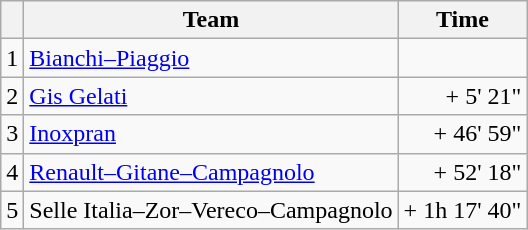<table class="wikitable">
<tr>
<th></th>
<th>Team</th>
<th>Time</th>
</tr>
<tr>
<td>1</td>
<td><a href='#'>Bianchi–Piaggio</a></td>
<td align=right></td>
</tr>
<tr>
<td>2</td>
<td><a href='#'>Gis Gelati</a></td>
<td align=right>+ 5' 21"</td>
</tr>
<tr>
<td>3</td>
<td><a href='#'>Inoxpran</a></td>
<td align=right>+ 46' 59"</td>
</tr>
<tr>
<td>4</td>
<td><a href='#'>Renault–Gitane–Campagnolo</a></td>
<td align=right>+ 52' 18"</td>
</tr>
<tr>
<td>5</td>
<td>Selle Italia–Zor–Vereco–Campagnolo</td>
<td align=right>+ 1h 17' 40"</td>
</tr>
</table>
